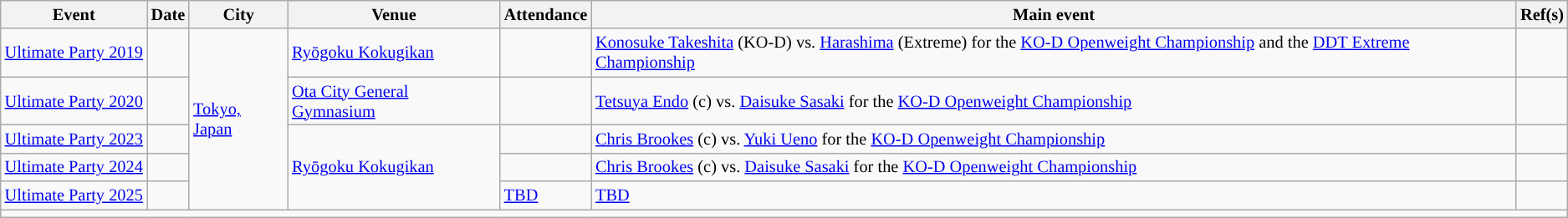<table class="wikitable sortable" style="font-size:85%;" align="center">
<tr>
<th>Event</th>
<th>Date</th>
<th>City</th>
<th>Venue</th>
<th>Attendance</th>
<th>Main event</th>
<th>Ref(s)</th>
</tr>
<tr>
<td style="white-space:nowrap;"><a href='#'>Ultimate Party 2019</a></td>
<td></td>
<td rowspan=5><a href='#'>Tokyo, Japan</a></td>
<td><a href='#'>Ryōgoku Kokugikan</a></td>
<td></td>
<td align="left"><a href='#'>Konosuke Takeshita</a> (KO-D) vs. <a href='#'>Harashima</a> (Extreme) for the <a href='#'>KO-D Openweight Championship</a> and the <a href='#'>DDT Extreme Championship</a></td>
<td></td>
</tr>
<tr>
<td><a href='#'>Ultimate Party 2020</a></td>
<td></td>
<td><a href='#'>Ota City General Gymnasium</a></td>
<td></td>
<td align="left"><a href='#'>Tetsuya Endo</a> (c) vs. <a href='#'>Daisuke Sasaki</a> for the <a href='#'>KO-D Openweight Championship</a></td>
<td></td>
</tr>
<tr>
<td><a href='#'>Ultimate Party 2023</a></td>
<td></td>
<td rowspan=3><a href='#'>Ryōgoku Kokugikan</a></td>
<td></td>
<td align="left"><a href='#'>Chris Brookes</a> (c) vs. <a href='#'>Yuki Ueno</a> for the <a href='#'>KO-D Openweight Championship</a></td>
<td></td>
</tr>
<tr>
<td><a href='#'>Ultimate Party 2024</a></td>
<td style="white-space:nowrap;"></td>
<td></td>
<td align="left"><a href='#'>Chris Brookes</a> (c) vs. <a href='#'>Daisuke Sasaki</a> for the <a href='#'>KO-D Openweight Championship</a></td>
<td></td>
</tr>
<tr>
<td><a href='#'>Ultimate Party 2025</a></td>
<td></td>
<td><a href='#'>TBD</a></td>
<td align="left"><a href='#'>TBD</a></td>
<td></td>
</tr>
<tr>
<td colspan="8"></td>
</tr>
</table>
